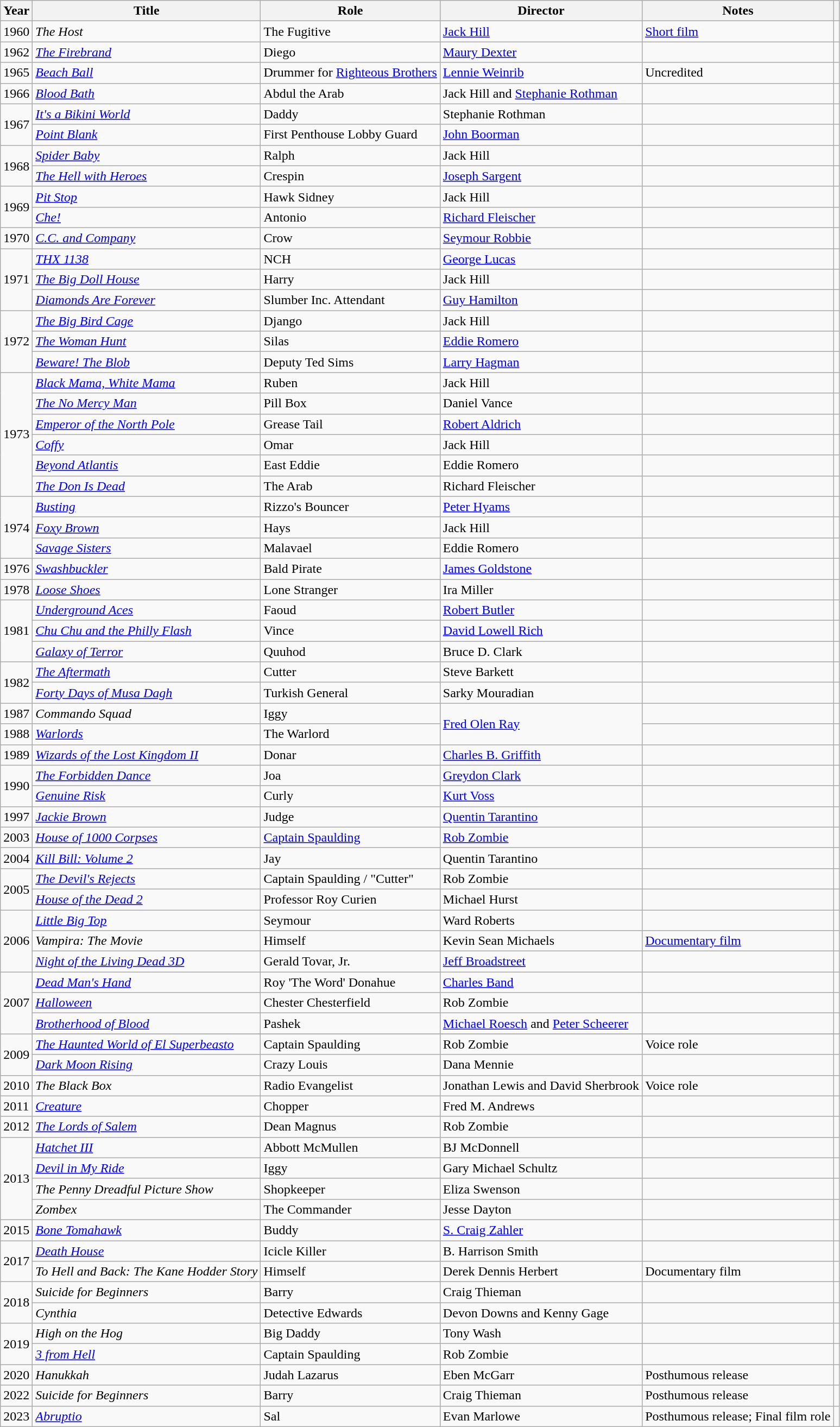<table class="wikitable sortable">
<tr>
<th>Year</th>
<th>Title</th>
<th>Role</th>
<th>Director</th>
<th class=unsortable>Notes</th>
<th class=unsortable></th>
</tr>
<tr>
<td>1960</td>
<td><em>The Host</em></td>
<td>The Fugitive</td>
<td><a href='#'>Jack Hill</a></td>
<td><a href='#'>Short film</a></td>
<td></td>
</tr>
<tr>
<td>1962</td>
<td><em><a href='#'>The Firebrand</a></em></td>
<td>Diego</td>
<td><a href='#'>Maury Dexter</a></td>
<td></td>
<td></td>
</tr>
<tr>
<td>1965</td>
<td><em><a href='#'>Beach Ball</a></em></td>
<td>Drummer for <a href='#'>Righteous Brothers</a></td>
<td><a href='#'>Lennie Weinrib</a></td>
<td>Uncredited</td>
<td></td>
</tr>
<tr>
<td>1966</td>
<td><em><a href='#'>Blood Bath</a></em></td>
<td>Abdul the Arab</td>
<td>Jack Hill and <a href='#'>Stephanie Rothman</a></td>
<td></td>
<td></td>
</tr>
<tr>
<td rowspan=2>1967</td>
<td><em><a href='#'>It's a Bikini World</a></em></td>
<td>Daddy</td>
<td>Stephanie Rothman</td>
<td></td>
<td></td>
</tr>
<tr>
<td><em><a href='#'>Point Blank</a></em></td>
<td>First Penthouse Lobby Guard</td>
<td><a href='#'>John Boorman</a></td>
<td></td>
<td></td>
</tr>
<tr>
<td rowspan=2>1968</td>
<td><em><a href='#'>Spider Baby</a></em></td>
<td>Ralph</td>
<td>Jack Hill</td>
<td></td>
<td></td>
</tr>
<tr>
<td><em><a href='#'>The Hell with Heroes</a></em></td>
<td>Crespin</td>
<td><a href='#'>Joseph Sargent</a></td>
<td></td>
<td></td>
</tr>
<tr>
<td rowspan=2>1969</td>
<td><em><a href='#'>Pit Stop</a></em></td>
<td>Hawk Sidney</td>
<td>Jack Hill</td>
<td></td>
<td></td>
</tr>
<tr>
<td><em><a href='#'>Che!</a></em></td>
<td>Antonio</td>
<td><a href='#'>Richard Fleischer</a></td>
<td></td>
<td></td>
</tr>
<tr>
<td>1970</td>
<td><em><a href='#'>C.C. and Company</a></em></td>
<td>Crow</td>
<td><a href='#'>Seymour Robbie</a></td>
<td></td>
<td></td>
</tr>
<tr>
<td rowspan=3>1971</td>
<td><em><a href='#'>THX 1138</a></em></td>
<td>NCH</td>
<td><a href='#'>George Lucas</a></td>
<td></td>
<td></td>
</tr>
<tr>
<td><em><a href='#'>The Big Doll House</a></em></td>
<td>Harry</td>
<td>Jack Hill</td>
<td></td>
<td></td>
</tr>
<tr>
<td><em><a href='#'>Diamonds Are Forever</a></em></td>
<td>Slumber Inc. Attendant</td>
<td><a href='#'>Guy Hamilton</a></td>
<td></td>
<td></td>
</tr>
<tr>
<td rowspan=3>1972</td>
<td><em><a href='#'>The Big Bird Cage</a></em></td>
<td>Django</td>
<td>Jack Hill</td>
<td></td>
<td></td>
</tr>
<tr>
<td><em><a href='#'>The Woman Hunt</a></em></td>
<td>Silas</td>
<td><a href='#'>Eddie Romero</a></td>
<td></td>
<td></td>
</tr>
<tr>
<td><em><a href='#'>Beware! The Blob</a></em></td>
<td>Deputy Ted Sims</td>
<td><a href='#'>Larry Hagman</a></td>
<td></td>
<td></td>
</tr>
<tr>
<td rowspan=6>1973</td>
<td><em><a href='#'>Black Mama, White Mama</a></em></td>
<td>Ruben</td>
<td>Jack Hill</td>
<td></td>
<td></td>
</tr>
<tr>
<td><em><a href='#'>The No Mercy Man</a></em></td>
<td>Pill Box</td>
<td>Daniel Vance</td>
<td></td>
<td></td>
</tr>
<tr>
<td><em><a href='#'>Emperor of the North Pole</a></em></td>
<td>Grease Tail</td>
<td><a href='#'>Robert Aldrich</a></td>
<td></td>
<td></td>
</tr>
<tr>
<td><em><a href='#'>Coffy</a></em></td>
<td>Omar</td>
<td>Jack Hill</td>
<td></td>
<td></td>
</tr>
<tr>
<td><em><a href='#'>Beyond Atlantis</a></em></td>
<td>East Eddie</td>
<td>Eddie Romero</td>
<td></td>
<td></td>
</tr>
<tr>
<td><em><a href='#'>The Don Is Dead</a></em></td>
<td>The Arab</td>
<td>Richard Fleischer</td>
<td></td>
<td></td>
</tr>
<tr>
<td rowspan=3>1974</td>
<td><em><a href='#'>Busting</a></em></td>
<td>Rizzo's Bouncer</td>
<td><a href='#'>Peter Hyams</a></td>
<td></td>
<td></td>
</tr>
<tr>
<td><em><a href='#'>Foxy Brown</a></em></td>
<td>Hays</td>
<td>Jack Hill</td>
<td></td>
<td></td>
</tr>
<tr>
<td><em><a href='#'>Savage Sisters</a></em></td>
<td>Malavael</td>
<td>Eddie Romero</td>
<td></td>
<td></td>
</tr>
<tr>
<td>1976</td>
<td><em><a href='#'>Swashbuckler</a></em></td>
<td>Bald Pirate</td>
<td><a href='#'>James Goldstone</a></td>
<td></td>
<td></td>
</tr>
<tr>
<td>1978</td>
<td><em><a href='#'>Loose Shoes</a></em></td>
<td>Lone Stranger</td>
<td>Ira Miller</td>
<td></td>
<td></td>
</tr>
<tr>
<td rowspan=3>1981</td>
<td><em><a href='#'>Underground Aces</a></em></td>
<td>Faoud</td>
<td><a href='#'>Robert Butler</a></td>
<td></td>
<td></td>
</tr>
<tr>
<td><em><a href='#'>Chu Chu and the Philly Flash</a></em></td>
<td>Vince</td>
<td><a href='#'>David Lowell Rich</a></td>
<td></td>
<td></td>
</tr>
<tr>
<td><em><a href='#'>Galaxy of Terror</a></em></td>
<td>Quuhod</td>
<td>Bruce D. Clark</td>
<td></td>
<td></td>
</tr>
<tr>
<td rowspan=2>1982</td>
<td><em><a href='#'>The Aftermath</a></em></td>
<td>Cutter</td>
<td>Steve Barkett</td>
<td></td>
<td></td>
</tr>
<tr>
<td><em><a href='#'>Forty Days of Musa Dagh</a></em></td>
<td>Turkish General</td>
<td>Sarky Mouradian</td>
<td></td>
<td></td>
</tr>
<tr>
<td>1987</td>
<td><em>Commando Squad</em></td>
<td>Iggy</td>
<td rowspan=2><a href='#'>Fred Olen Ray</a></td>
<td></td>
<td></td>
</tr>
<tr>
<td>1988</td>
<td><em><a href='#'>Warlords</a></em></td>
<td>The Warlord</td>
<td></td>
<td></td>
</tr>
<tr>
<td>1989</td>
<td><em><a href='#'>Wizards of the Lost Kingdom II</a></em></td>
<td>Donar</td>
<td><a href='#'>Charles B. Griffith</a></td>
<td></td>
<td></td>
</tr>
<tr>
<td rowspan=2>1990</td>
<td><em><a href='#'>The Forbidden Dance</a></em></td>
<td>Joa</td>
<td><a href='#'>Greydon Clark</a></td>
<td></td>
<td></td>
</tr>
<tr>
<td><em><a href='#'>Genuine Risk</a></em></td>
<td>Curly</td>
<td><a href='#'>Kurt Voss</a></td>
<td></td>
<td></td>
</tr>
<tr>
<td>1997</td>
<td><em><a href='#'>Jackie Brown</a></em></td>
<td>Judge</td>
<td><a href='#'>Quentin Tarantino</a></td>
<td></td>
<td></td>
</tr>
<tr>
<td>2003</td>
<td><em><a href='#'>House of 1000 Corpses</a></em></td>
<td><a href='#'>Captain Spaulding</a></td>
<td><a href='#'>Rob Zombie</a></td>
<td></td>
<td></td>
</tr>
<tr>
<td>2004</td>
<td><em><a href='#'>Kill Bill: Volume 2</a></em></td>
<td>Jay</td>
<td>Quentin Tarantino</td>
<td></td>
<td></td>
</tr>
<tr>
<td rowspan=2>2005</td>
<td><em><a href='#'>The Devil's Rejects</a></em></td>
<td>Captain Spaulding / "Cutter"</td>
<td>Rob Zombie</td>
<td></td>
<td></td>
</tr>
<tr>
<td><em><a href='#'>House of the Dead 2</a></em></td>
<td>Professor Roy Curien</td>
<td>Michael Hurst</td>
<td></td>
<td></td>
</tr>
<tr>
<td rowspan=3>2006</td>
<td><em><a href='#'>Little Big Top</a></em></td>
<td>Seymour</td>
<td>Ward Roberts</td>
<td></td>
<td></td>
</tr>
<tr>
<td><em>Vampira: The Movie</em></td>
<td>Himself</td>
<td>Kevin Sean Michaels</td>
<td><a href='#'>Documentary film</a></td>
<td></td>
</tr>
<tr>
<td><em><a href='#'>Night of the Living Dead 3D</a></em></td>
<td>Gerald Tovar, Jr.</td>
<td><a href='#'>Jeff Broadstreet</a></td>
<td></td>
<td></td>
</tr>
<tr>
<td rowspan=3>2007</td>
<td><em><a href='#'>Dead Man's Hand</a></em></td>
<td>Roy 'The Word' Donahue</td>
<td><a href='#'>Charles Band</a></td>
<td></td>
<td></td>
</tr>
<tr>
<td><em><a href='#'>Halloween</a></em></td>
<td>Chester Chesterfield</td>
<td>Rob Zombie</td>
<td></td>
<td></td>
</tr>
<tr>
<td><em><a href='#'>Brotherhood of Blood</a></em></td>
<td>Pashek</td>
<td><a href='#'>Michael Roesch</a> and <a href='#'>Peter Scheerer</a></td>
<td></td>
<td></td>
</tr>
<tr>
<td rowspan=3>2009</td>
</tr>
<tr>
<td><em><a href='#'>The Haunted World of El Superbeasto</a></em></td>
<td>Captain Spaulding</td>
<td>Rob Zombie</td>
<td>Voice role</td>
<td></td>
</tr>
<tr>
<td><em><a href='#'>Dark Moon Rising</a></em></td>
<td>Crazy Louis</td>
<td>Dana Mennie</td>
<td></td>
<td></td>
</tr>
<tr>
<td>2010</td>
<td><em>The Black Box</em></td>
<td>Radio Evangelist</td>
<td>Jonathan Lewis and David Sherbrook</td>
<td>Voice role</td>
<td></td>
</tr>
<tr>
<td>2011</td>
<td><em><a href='#'>Creature</a></em></td>
<td>Chopper</td>
<td>Fred M. Andrews</td>
<td></td>
<td></td>
</tr>
<tr>
<td>2012</td>
<td><em><a href='#'>The Lords of Salem</a></em></td>
<td>Dean Magnus</td>
<td>Rob Zombie</td>
<td></td>
<td></td>
</tr>
<tr>
<td rowspan=4>2013</td>
<td><em><a href='#'>Hatchet III</a></em></td>
<td>Abbott McMullen</td>
<td>BJ McDonnell</td>
<td></td>
<td></td>
</tr>
<tr>
<td><em><a href='#'>Devil in My Ride</a></em></td>
<td>Iggy</td>
<td>Gary Michael Schultz</td>
<td></td>
<td></td>
</tr>
<tr>
<td><em>The Penny Dreadful Picture Show</em></td>
<td>Shopkeeper</td>
<td>Eliza Swenson</td>
<td></td>
<td></td>
</tr>
<tr>
<td><em>Zombex</em></td>
<td>The Commander</td>
<td>Jesse Dayton</td>
<td></td>
<td></td>
</tr>
<tr>
<td>2015</td>
<td><em><a href='#'>Bone Tomahawk</a></em></td>
<td>Buddy</td>
<td><a href='#'>S. Craig Zahler</a></td>
<td></td>
<td></td>
</tr>
<tr>
<td rowspan=2>2017</td>
<td><em><a href='#'>Death House</a></em></td>
<td>Icicle Killer</td>
<td>B. Harrison Smith</td>
<td></td>
<td></td>
</tr>
<tr>
<td><em>To Hell and Back: The Kane Hodder Story</em></td>
<td>Himself</td>
<td>Derek Dennis Herbert</td>
<td>Documentary film</td>
<td></td>
</tr>
<tr>
<td rowspan=2>2018</td>
<td><em>Suicide for Beginners</em></td>
<td>Barry</td>
<td>Craig Thieman</td>
<td></td>
<td></td>
</tr>
<tr>
<td><em>Cynthia</em></td>
<td>Detective Edwards</td>
<td>Devon Downs and Kenny Gage</td>
<td></td>
<td></td>
</tr>
<tr>
<td rowspan=2>2019</td>
<td><em>High on the Hog</em></td>
<td>Big Daddy</td>
<td>Tony Wash</td>
<td></td>
<td></td>
</tr>
<tr>
<td><em><a href='#'>3 from Hell</a></em></td>
<td>Captain Spaulding</td>
<td>Rob Zombie</td>
<td></td>
<td></td>
</tr>
<tr>
<td>2020</td>
<td><em>Hanukkah</em></td>
<td>Judah Lazarus</td>
<td>Eben McGarr</td>
<td>Posthumous release</td>
<td></td>
</tr>
<tr>
<td>2022</td>
<td><em>Suicide for Beginners</em></td>
<td>Barry</td>
<td>Craig Thieman</td>
<td>Posthumous release</td>
<td></td>
</tr>
<tr>
<td>2023</td>
<td><em><a href='#'>Abruptio</a></em></td>
<td>Sal</td>
<td>Evan Marlowe</td>
<td>Posthumous release; Final film role</td>
<td></td>
</tr>
</table>
